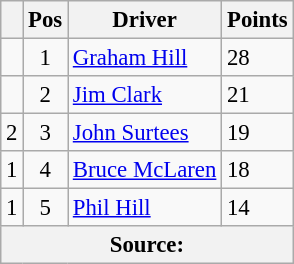<table class="wikitable" style="font-size: 95%;">
<tr>
<th></th>
<th>Pos</th>
<th>Driver</th>
<th>Points</th>
</tr>
<tr>
<td align="left"></td>
<td align="center">1</td>
<td> <a href='#'>Graham Hill</a></td>
<td align=left>28</td>
</tr>
<tr>
<td align="left"></td>
<td align="center">2</td>
<td> <a href='#'>Jim Clark</a></td>
<td align=left>21</td>
</tr>
<tr>
<td align="left"> 2</td>
<td align="center">3</td>
<td> <a href='#'>John Surtees</a></td>
<td align=left>19</td>
</tr>
<tr>
<td align="left"> 1</td>
<td align="center">4</td>
<td> <a href='#'>Bruce McLaren</a></td>
<td align=left>18</td>
</tr>
<tr>
<td align="left"> 1</td>
<td align="center">5</td>
<td> <a href='#'>Phil Hill</a></td>
<td align=left>14</td>
</tr>
<tr>
<th colspan=4>Source: </th>
</tr>
</table>
